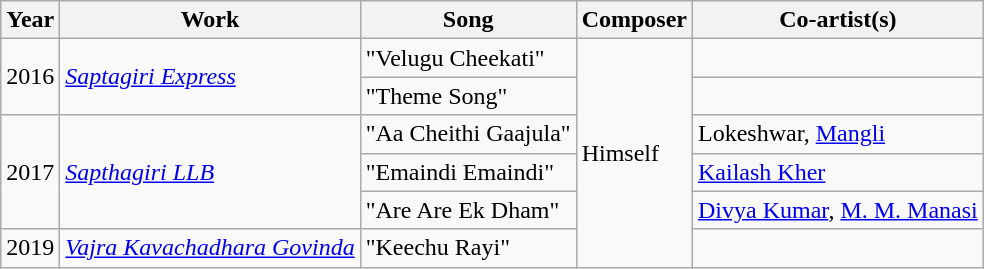<table class="wikitable">
<tr>
<th>Year</th>
<th>Work</th>
<th>Song</th>
<th>Composer</th>
<th>Co-artist(s)</th>
</tr>
<tr>
<td rowspan="2">2016</td>
<td rowspan="2"><a href='#'><em>Saptagiri Express</em></a></td>
<td>"Velugu Cheekati"</td>
<td rowspan="6">Himself</td>
<td></td>
</tr>
<tr>
<td>"Theme Song"</td>
<td></td>
</tr>
<tr>
<td rowspan="3">2017</td>
<td rowspan="3"><em><a href='#'>Sapthagiri LLB</a></em></td>
<td>"Aa Cheithi Gaajula"</td>
<td>Lokeshwar, <a href='#'>Mangli</a></td>
</tr>
<tr>
<td>"Emaindi Emaindi"</td>
<td><a href='#'>Kailash Kher</a></td>
</tr>
<tr>
<td>"Are Are Ek Dham"</td>
<td><a href='#'>Divya Kumar</a>, <a href='#'>M. M. Manasi</a></td>
</tr>
<tr>
<td>2019</td>
<td><em><a href='#'>Vajra Kavachadhara Govinda</a></em></td>
<td>"Keechu Rayi"</td>
<td></td>
</tr>
</table>
